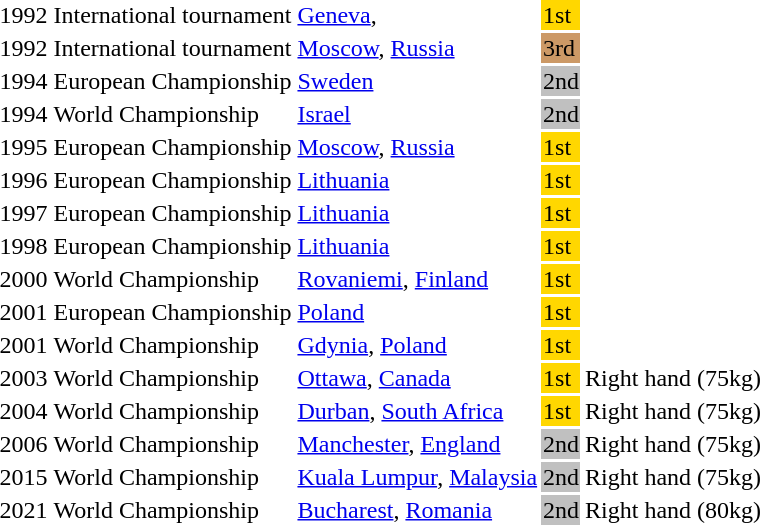<table>
<tr>
</tr>
<tr>
<td>1992</td>
<td>International tournament</td>
<td><a href='#'>Geneva</a>,</td>
<td bgcolor="gold">1st</td>
</tr>
<tr>
<td>1992</td>
<td>International tournament</td>
<td><a href='#'>Moscow</a>, <a href='#'>Russia</a></td>
<td bgcolor="CC9966">3rd</td>
</tr>
<tr>
<td>1994</td>
<td>European Championship</td>
<td><a href='#'>Sweden</a></td>
<td bgcolor="silver">2nd</td>
</tr>
<tr>
<td>1994</td>
<td>World Championship</td>
<td><a href='#'>Israel</a></td>
<td bgcolor="silver">2nd</td>
</tr>
<tr>
<td>1995</td>
<td>European Championship</td>
<td><a href='#'>Moscow</a>, <a href='#'>Russia</a></td>
<td bgcolor="gold">1st</td>
</tr>
<tr>
<td>1996</td>
<td>European Championship</td>
<td><a href='#'>Lithuania</a></td>
<td bgcolor="gold">1st</td>
</tr>
<tr>
<td>1997</td>
<td>European Championship</td>
<td><a href='#'>Lithuania</a></td>
<td bgcolor="gold">1st</td>
</tr>
<tr>
<td>1998</td>
<td>European Championship</td>
<td><a href='#'>Lithuania</a></td>
<td bgcolor="gold">1st</td>
</tr>
<tr>
<td>2000</td>
<td>World Championship</td>
<td><a href='#'>Rovaniemi</a>, <a href='#'>Finland</a></td>
<td bgcolor="gold">1st</td>
</tr>
<tr>
<td>2001</td>
<td>European Championship</td>
<td><a href='#'>Poland</a></td>
<td bgcolor="gold">1st</td>
</tr>
<tr>
<td>2001</td>
<td>World Championship</td>
<td><a href='#'>Gdynia</a>, <a href='#'>Poland</a></td>
<td bgcolor="gold">1st</td>
</tr>
<tr>
<td>2003</td>
<td>World Championship</td>
<td><a href='#'>Ottawa</a>, <a href='#'>Canada</a></td>
<td bgcolor="gold">1st</td>
<td>Right hand (75kg)</td>
</tr>
<tr>
<td>2004</td>
<td>World Championship</td>
<td><a href='#'>Durban</a>, <a href='#'>South Africa</a></td>
<td bgcolor="gold">1st</td>
<td>Right hand (75kg)</td>
</tr>
<tr>
<td>2006</td>
<td>World Championship</td>
<td><a href='#'>Manchester</a>, <a href='#'>England</a></td>
<td bgcolor="silver">2nd</td>
<td>Right hand (75kg)</td>
</tr>
<tr>
<td>2015</td>
<td>World Championship</td>
<td><a href='#'>Kuala Lumpur</a>, <a href='#'>Malaysia</a></td>
<td bgcolor="silver">2nd</td>
<td>Right hand (75kg)</td>
</tr>
<tr>
<td>2021</td>
<td>World Championship</td>
<td><a href='#'>Bucharest</a>, <a href='#'>Romania</a></td>
<td bgcolor="silver">2nd</td>
<td>Right hand (80kg)</td>
</tr>
</table>
